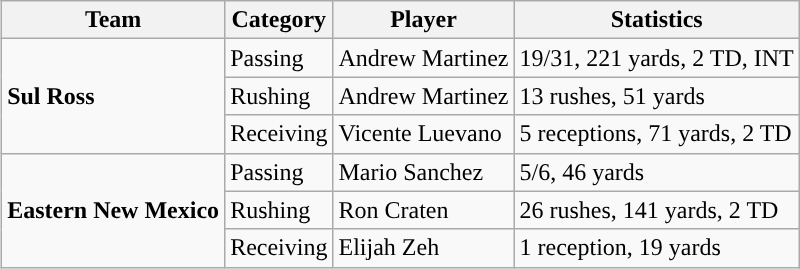<table class="wikitable" style="float: right;">
<tr>
<th>Team</th>
<th>Category</th>
<th>Player</th>
<th>Statistics</th>
</tr>
<tr>
<td rowspan=3><strong>Sul Ross</strong></td>
<td>Passing</td>
<td>Andrew Martinez</td>
<td>19/31, 221 yards, 2 TD, INT</td>
</tr>
<tr>
<td>Rushing</td>
<td>Andrew Martinez</td>
<td>13 rushes, 51 yards</td>
</tr>
<tr>
<td>Receiving</td>
<td>Vicente Luevano</td>
<td>5 receptions, 71 yards, 2 TD</td>
</tr>
<tr>
<td rowspan=3><strong>Eastern New Mexico</strong></td>
<td>Passing</td>
<td>Mario Sanchez</td>
<td>5/6, 46 yards</td>
</tr>
<tr>
<td>Rushing</td>
<td>Ron Craten</td>
<td>26 rushes, 141 yards, 2 TD</td>
</tr>
<tr>
<td>Receiving</td>
<td>Elijah Zeh</td>
<td>1 reception, 19 yards</td>
</tr>
</table>
